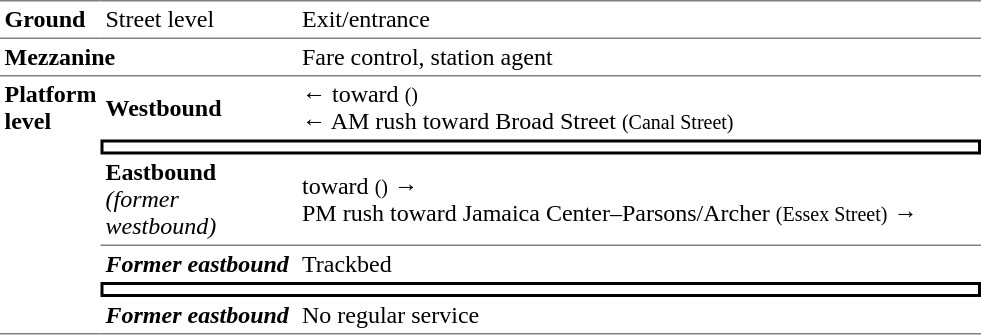<table border=0 cellspacing=0 cellpadding=3>
<tr>
<td style="border-top:solid 1px gray;border-bottom:solid 1px gray;" width=50><strong>Ground</strong></td>
<td style="border-top:solid 1px gray;border-bottom:solid 1px gray;" width=125>Street level</td>
<td style="border-top:solid 1px gray;border-bottom:solid 1px gray;" width=450>Exit/entrance</td>
</tr>
<tr>
<td colspan=2><strong>Mezzanine</strong></td>
<td>Fare control, station agent</td>
</tr>
<tr>
<td style="border-top:solid 1px gray;border-bottom:solid 1px gray;" rowspan=6 valign=top><strong>Platform level</strong></td>
<td style="border-top:solid 1px gray;"><span><strong>Westbound</strong></span></td>
<td style="border-top:solid 1px gray;">←  toward  <small>()</small><br>←  AM rush toward Broad Street <small>(Canal Street)</small></td>
</tr>
<tr>
<td style="border-top:solid 2px black;border-right:solid 2px black;border-left:solid 2px black;border-bottom:solid 2px black;text-align:center;" colspan=2></td>
</tr>
<tr>
<td style="border-bottom:solid 1px gray;"><span><strong>Eastbound</strong></span><br><em>(former westbound)</em></td>
<td style="border-bottom:solid 1px gray;">  toward  <small>()</small> →<br>  PM rush toward Jamaica Center–Parsons/Archer <small>(Essex Street)</small> →</td>
</tr>
<tr>
<td><strong><em>Former eastbound</em></strong></td>
<td> Trackbed</td>
</tr>
<tr>
<td style="border-top:solid 2px black;border-right:solid 2px black;border-left:solid 2px black;border-bottom:solid 2px black;text-align:center;" colspan=2></td>
</tr>
<tr>
<td style="border-bottom:solid 1px gray;"><strong><em>Former eastbound</em></strong></td>
<td style="border-bottom:solid 1px gray;"> No regular service</td>
</tr>
</table>
